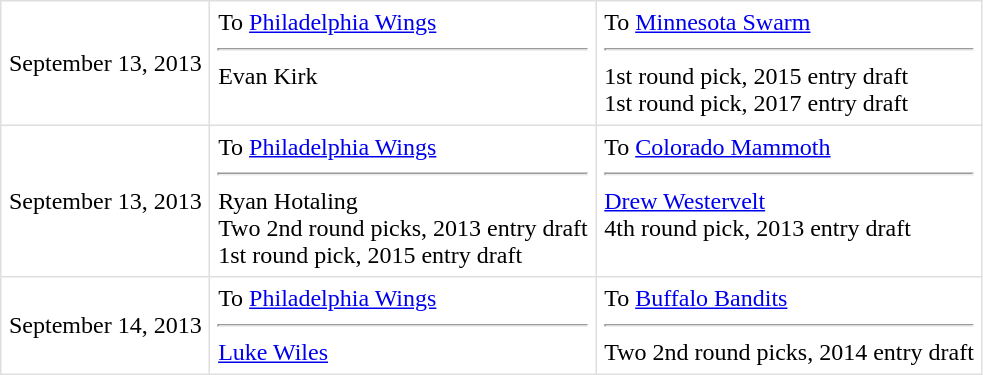<table border=1 style="border-collapse:collapse" bordercolor="#DFDFDF"  cellpadding="5">
<tr>
<td>September 13, 2013</td>
<td valign="top">To <a href='#'>Philadelphia Wings</a><hr>Evan Kirk</td>
<td valign="top">To <a href='#'>Minnesota Swarm</a><hr>1st round pick, 2015 entry draft<br>1st round pick, 2017 entry draft</td>
</tr>
<tr>
<td>September 13, 2013</td>
<td valign="top">To <a href='#'>Philadelphia Wings</a><hr>Ryan Hotaling<br>Two 2nd round picks, 2013 entry draft<br>1st round pick, 2015 entry draft</td>
<td valign="top">To <a href='#'>Colorado Mammoth</a><hr><a href='#'>Drew Westervelt</a><br>4th round pick, 2013 entry draft</td>
</tr>
<tr>
<td>September 14, 2013</td>
<td valign="top">To <a href='#'>Philadelphia Wings</a><hr><a href='#'>Luke Wiles</a></td>
<td valign="top">To <a href='#'>Buffalo Bandits</a><hr>Two 2nd round picks, 2014 entry draft</td>
</tr>
</table>
